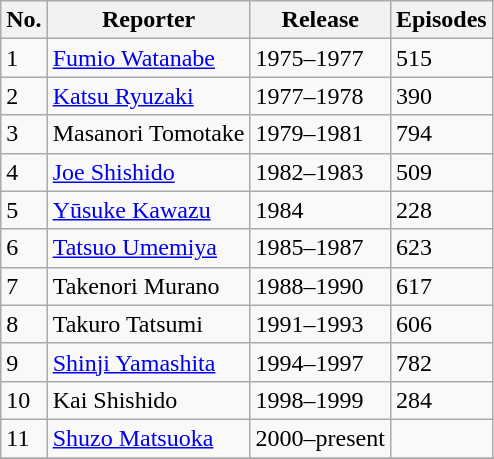<table class="wikitable">
<tr>
<th>No.</th>
<th>Reporter</th>
<th>Release</th>
<th>Episodes</th>
</tr>
<tr>
<td>1</td>
<td><a href='#'>Fumio Watanabe</a></td>
<td>1975–1977</td>
<td>515</td>
</tr>
<tr>
<td>2</td>
<td><a href='#'>Katsu Ryuzaki</a></td>
<td>1977–1978</td>
<td>390</td>
</tr>
<tr>
<td>3</td>
<td>Masanori Tomotake</td>
<td>1979–1981</td>
<td>794</td>
</tr>
<tr>
<td>4</td>
<td><a href='#'>Joe Shishido</a></td>
<td>1982–1983</td>
<td>509</td>
</tr>
<tr>
<td>5</td>
<td><a href='#'>Yūsuke Kawazu</a></td>
<td>1984</td>
<td>228</td>
</tr>
<tr>
<td>6</td>
<td><a href='#'>Tatsuo Umemiya</a></td>
<td>1985–1987</td>
<td>623</td>
</tr>
<tr>
<td>7</td>
<td>Takenori Murano</td>
<td>1988–1990</td>
<td>617</td>
</tr>
<tr>
<td>8</td>
<td>Takuro Tatsumi</td>
<td>1991–1993</td>
<td>606</td>
</tr>
<tr>
<td>9</td>
<td><a href='#'>Shinji Yamashita</a></td>
<td>1994–1997</td>
<td>782</td>
</tr>
<tr>
<td>10</td>
<td>Kai Shishido</td>
<td>1998–1999</td>
<td>284</td>
</tr>
<tr>
<td>11</td>
<td><a href='#'>Shuzo Matsuoka</a></td>
<td>2000–present</td>
<td></td>
</tr>
<tr>
</tr>
</table>
